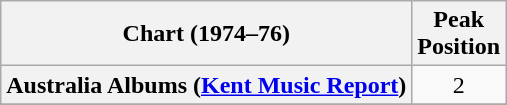<table class="wikitable sortable plainrowheaders" style="text-align:center">
<tr>
<th>Chart (1974–76)</th>
<th>Peak<br>Position</th>
</tr>
<tr>
<th scope="row">Australia Albums (<a href='#'>Kent Music Report</a>)</th>
<td>2</td>
</tr>
<tr>
</tr>
<tr>
</tr>
<tr>
</tr>
<tr>
</tr>
<tr>
</tr>
</table>
